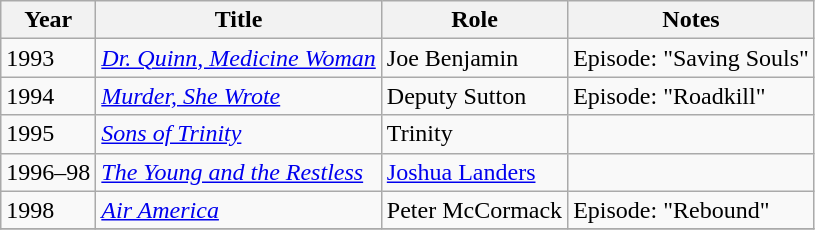<table class="wikitable sortable">
<tr>
<th>Year</th>
<th>Title</th>
<th>Role</th>
<th class="unsortable">Notes</th>
</tr>
<tr>
<td>1993</td>
<td><em><a href='#'>Dr. Quinn, Medicine Woman</a></em></td>
<td>Joe Benjamin</td>
<td>Episode: "Saving Souls"</td>
</tr>
<tr>
<td>1994</td>
<td><em><a href='#'>Murder, She Wrote</a></em></td>
<td>Deputy Sutton</td>
<td>Episode: "Roadkill"</td>
</tr>
<tr>
<td>1995</td>
<td><em><a href='#'>Sons of Trinity</a></em></td>
<td>Trinity</td>
<td></td>
</tr>
<tr>
<td>1996–98</td>
<td><em><a href='#'>The Young and the Restless</a></em></td>
<td><a href='#'>Joshua Landers</a></td>
<td></td>
</tr>
<tr>
<td>1998</td>
<td><em><a href='#'>Air America</a></em></td>
<td>Peter McCormack</td>
<td>Episode: "Rebound"</td>
</tr>
<tr>
</tr>
</table>
